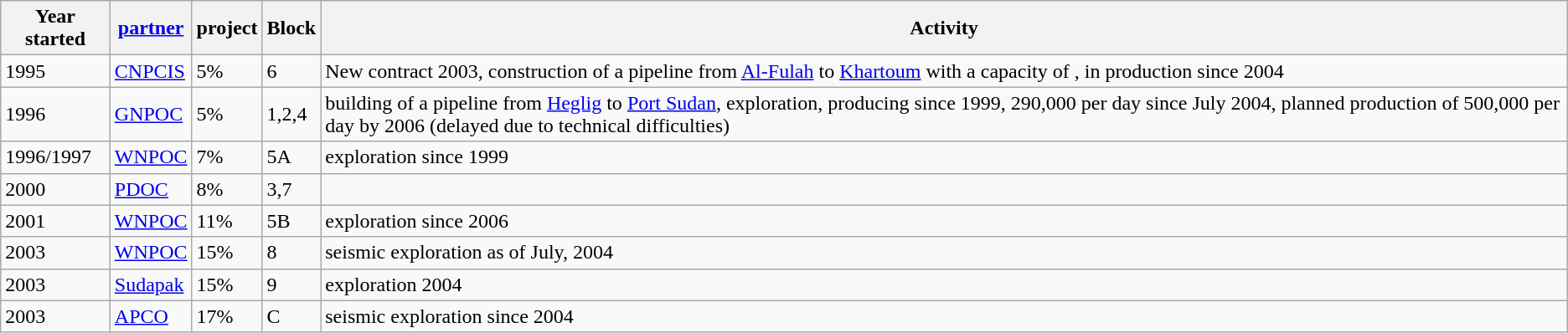<table class="wikitable">
<tr>
<th align="center" bgcolor="lightblue">Year started</th>
<th bgcolor="lightblue"><a href='#'>partner</a></th>
<th bgcolor="lightblue">project</th>
<th bgcolor="lightblue">Block</th>
<th bgcolor="lightblue">Activity</th>
</tr>
<tr>
<td>1995</td>
<td><a href='#'>CNPCIS</a></td>
<td>5%</td>
<td>6</td>
<td>New contract 2003, construction of a pipeline from <a href='#'>Al-Fulah</a> to <a href='#'>Khartoum</a> with a capacity of , in production since 2004</td>
</tr>
<tr>
<td>1996</td>
<td><a href='#'>GNPOC</a></td>
<td>5%</td>
<td>1,2,4</td>
<td>building of a pipeline from <a href='#'>Heglig</a> to <a href='#'>Port Sudan</a>, exploration, producing  since 1999, 290,000 per day since July 2004, planned production of 500,000 per day by 2006 (delayed due to technical difficulties)</td>
</tr>
<tr>
<td>1996/1997</td>
<td><a href='#'>WNPOC</a></td>
<td>7%</td>
<td>5A</td>
<td>exploration since 1999</td>
</tr>
<tr>
<td>2000</td>
<td><a href='#'>PDOC</a></td>
<td>8%</td>
<td>3,7</td>
<td></td>
</tr>
<tr>
<td>2001</td>
<td><a href='#'>WNPOC</a></td>
<td>11%</td>
<td>5B</td>
<td>exploration since 2006</td>
</tr>
<tr>
<td>2003</td>
<td><a href='#'>WNPOC</a></td>
<td>15%</td>
<td>8</td>
<td>seismic exploration as of July, 2004</td>
</tr>
<tr>
<td>2003</td>
<td><a href='#'>Sudapak</a></td>
<td>15%</td>
<td>9</td>
<td>exploration 2004</td>
</tr>
<tr>
<td>2003</td>
<td><a href='#'>APCO</a></td>
<td>17%</td>
<td>C</td>
<td>seismic exploration since 2004</td>
</tr>
</table>
